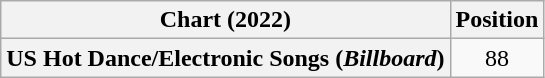<table class="wikitable plainrowheaders" style="text-align:center">
<tr>
<th scope="col">Chart (2022)</th>
<th scope="col">Position</th>
</tr>
<tr>
<th scope="row">US Hot Dance/Electronic Songs (<em>Billboard</em>)</th>
<td>88</td>
</tr>
</table>
